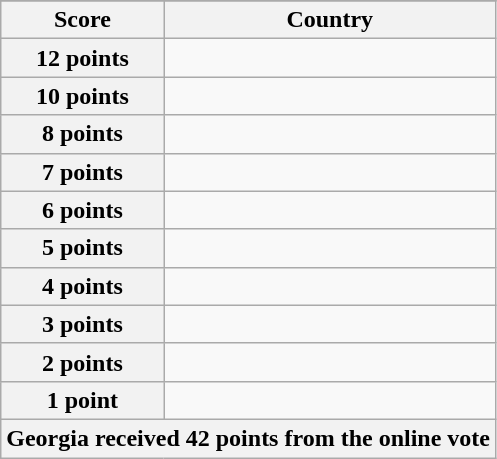<table class="wikitable">
<tr>
</tr>
<tr>
<th scope="col" width="33%">Score</th>
<th scope="col">Country</th>
</tr>
<tr>
<th scope="row">12 points</th>
<td></td>
</tr>
<tr>
<th scope="row">10 points</th>
<td></td>
</tr>
<tr>
<th scope="row">8 points</th>
<td></td>
</tr>
<tr>
<th scope="row">7 points</th>
<td></td>
</tr>
<tr>
<th scope="row">6 points</th>
<td></td>
</tr>
<tr>
<th scope="row">5 points</th>
<td></td>
</tr>
<tr>
<th scope="row">4 points</th>
<td></td>
</tr>
<tr>
<th scope="row">3 points</th>
<td></td>
</tr>
<tr>
<th scope="row">2 points</th>
<td></td>
</tr>
<tr>
<th scope="row">1 point</th>
<td></td>
</tr>
<tr>
<th colspan="2">Georgia received 42 points from the online vote</th>
</tr>
</table>
